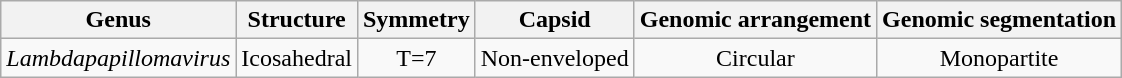<table class="wikitable sortable" style="text-align:center">
<tr>
<th>Genus</th>
<th>Structure</th>
<th>Symmetry</th>
<th>Capsid</th>
<th>Genomic arrangement</th>
<th>Genomic segmentation</th>
</tr>
<tr>
<td><em>Lambdapapillomavirus</em></td>
<td>Icosahedral</td>
<td>T=7</td>
<td>Non-enveloped</td>
<td>Circular</td>
<td>Monopartite</td>
</tr>
</table>
